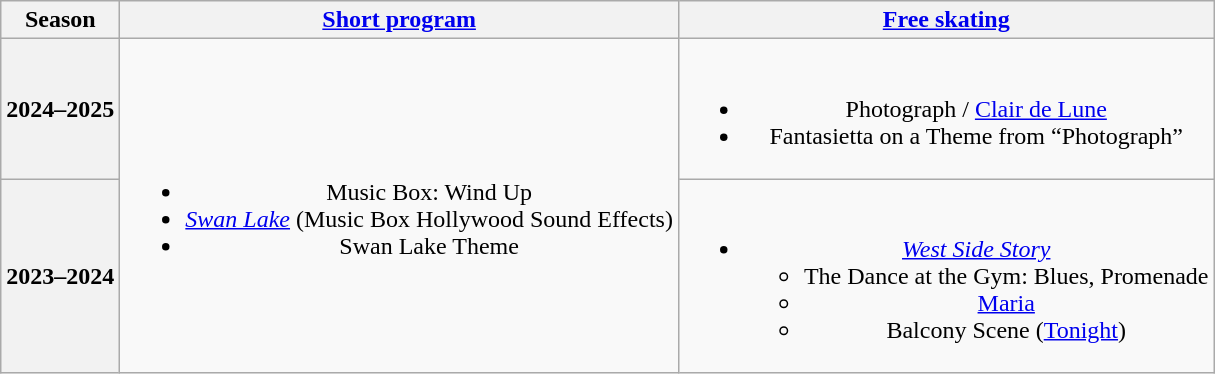<table class=wikitable style=text-align:center>
<tr>
<th>Season</th>
<th><a href='#'>Short program</a></th>
<th><a href='#'>Free skating</a></th>
</tr>
<tr>
<th>2024–2025 <br> </th>
<td rowspan=2><br><ul><li>Music Box: Wind Up <br></li><li><em><a href='#'>Swan Lake</a></em> (Music Box Hollywood Sound Effects) <br> </li><li>Swan Lake Theme <br> </li></ul></td>
<td><br><ul><li>Photograph / <a href='#'>Clair de Lune</a> <br> </li><li>Fantasietta on a Theme from “Photograph” <br></li></ul></td>
</tr>
<tr>
<th>2023–2024 <br> </th>
<td><br><ul><li><em><a href='#'>West Side Story</a></em><ul><li>The Dance at the Gym: Blues, Promenade</li><li><a href='#'>Maria</a></li><li>Balcony Scene (<a href='#'>Tonight</a>) <br></li></ul></li></ul></td>
</tr>
</table>
